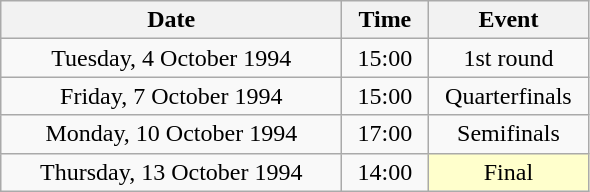<table class = "wikitable" style="text-align:center;">
<tr>
<th width=220>Date</th>
<th width=50>Time</th>
<th width=100>Event</th>
</tr>
<tr>
<td>Tuesday, 4 October 1994</td>
<td>15:00</td>
<td>1st round</td>
</tr>
<tr>
<td>Friday, 7 October 1994</td>
<td>15:00</td>
<td>Quarterfinals</td>
</tr>
<tr>
<td>Monday, 10 October 1994</td>
<td>17:00</td>
<td>Semifinals</td>
</tr>
<tr>
<td>Thursday, 13 October 1994</td>
<td>14:00</td>
<td bgcolor=ffffcc>Final</td>
</tr>
</table>
